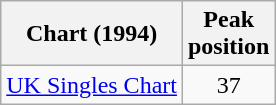<table class="wikitable">
<tr>
<th align="left">Chart (1994)</th>
<th align="left">Peak<br>position</th>
</tr>
<tr>
<td align="left"><a href='#'>UK Singles Chart</a></td>
<td align="center">37</td>
</tr>
</table>
